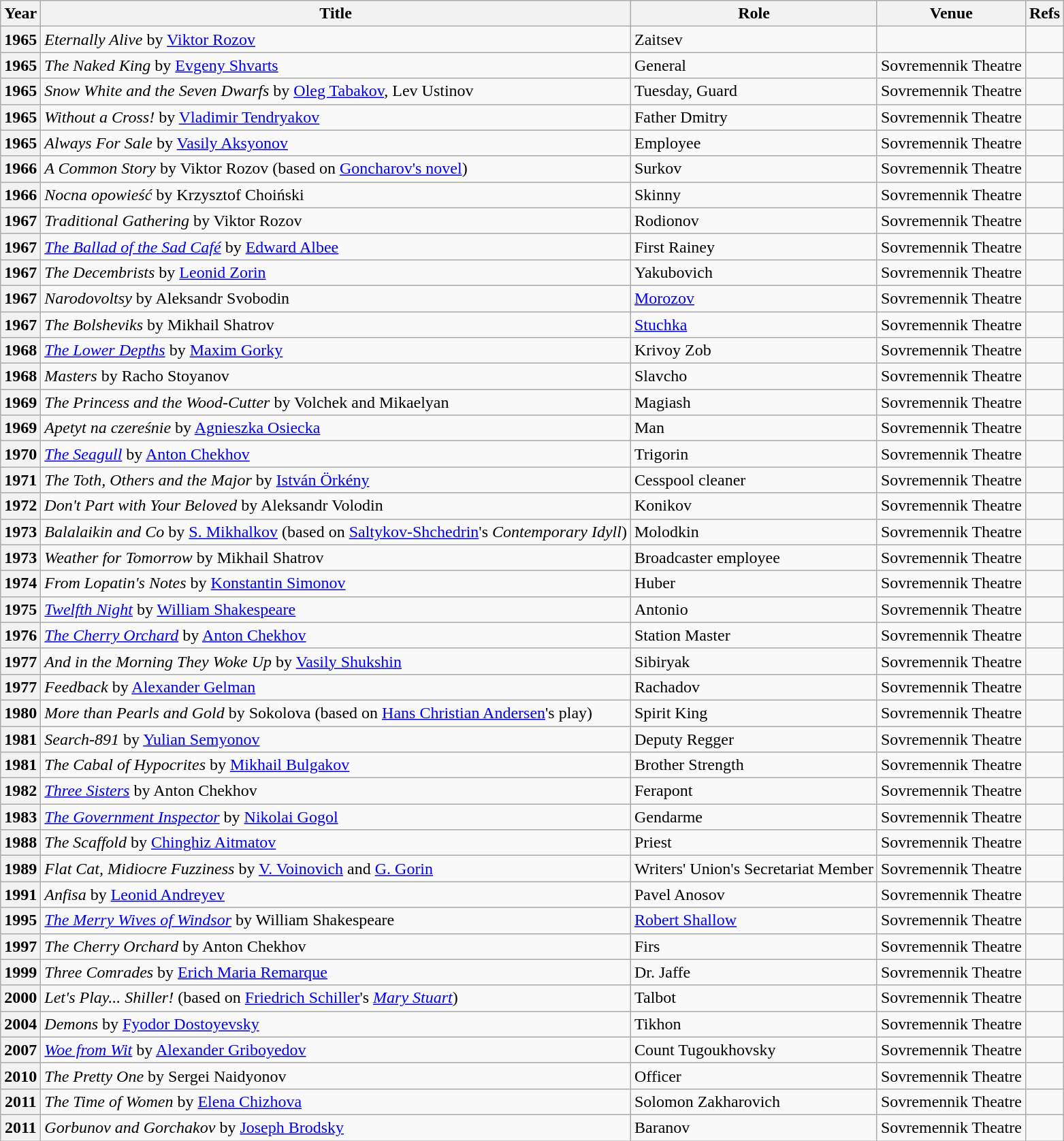<table class="wikitable plainrowheaders sortable" style="margin-right: 0;">
<tr>
<th scope="col">Year</th>
<th scope="col">Title</th>
<th scope="col">Role</th>
<th scope="col">Venue</th>
<th scope="col" class="unsortable">Refs</th>
</tr>
<tr>
<th scope="row">1965</th>
<td><em>Eternally Alive</em> by <a href='#'>Viktor Rozov</a></td>
<td>Zaitsev</td>
<td></td>
<td></td>
</tr>
<tr>
<th scope="row">1965</th>
<td><em>The Naked King</em> by <a href='#'>Evgeny Shvarts</a></td>
<td>General</td>
<td>Sovremennik Theatre</td>
<td></td>
</tr>
<tr>
<th scope="row">1965</th>
<td><em>Snow White and the Seven Dwarfs</em> by <a href='#'>Oleg Tabakov</a>, Lev Ustinov</td>
<td>Tuesday, Guard</td>
<td>Sovremennik Theatre</td>
<td></td>
</tr>
<tr>
<th scope="row">1965</th>
<td><em>Without a Cross!</em> by <a href='#'>Vladimir Tendryakov</a></td>
<td>Father Dmitry</td>
<td>Sovremennik Theatre</td>
<td></td>
</tr>
<tr>
<th scope="row">1965</th>
<td><em>Always For Sale</em> by <a href='#'>Vasily Aksyonov</a></td>
<td>Employee</td>
<td>Sovremennik Theatre</td>
<td></td>
</tr>
<tr>
<th scope="row">1966</th>
<td><em>A Common Story</em> by Viktor Rozov (based on <a href='#'>Goncharov's novel</a>)</td>
<td>Surkov</td>
<td>Sovremennik Theatre</td>
<td></td>
</tr>
<tr>
<th scope="row">1966</th>
<td><em>Nocna opowieść</em> by Krzysztof Choiński</td>
<td>Skinny</td>
<td>Sovremennik Theatre</td>
<td></td>
</tr>
<tr>
<th scope="row">1967</th>
<td><em>Traditional Gathering</em> by Viktor Rozov</td>
<td>Rodionov</td>
<td>Sovremennik Theatre</td>
<td></td>
</tr>
<tr>
<th scope="row">1967</th>
<td><em><a href='#'>The Ballad of the Sad Café</a></em> by <a href='#'>Edward Albee</a></td>
<td>First Rainey</td>
<td>Sovremennik Theatre</td>
<td></td>
</tr>
<tr>
<th scope="row">1967</th>
<td><em>The Decembrists</em> by <a href='#'>Leonid Zorin</a></td>
<td>Yakubovich</td>
<td>Sovremennik Theatre</td>
<td></td>
</tr>
<tr>
<th scope="row">1967</th>
<td><em>Narodovoltsy</em> by Aleksandr Svobodin</td>
<td><a href='#'>Morozov</a></td>
<td>Sovremennik Theatre</td>
<td></td>
</tr>
<tr>
<th scope="row">1967</th>
<td><em>The Bolsheviks</em> by Mikhail Shatrov</td>
<td><a href='#'>Stuchka</a></td>
<td>Sovremennik Theatre</td>
<td></td>
</tr>
<tr>
<th scope="row">1968</th>
<td><em><a href='#'>The Lower Depths</a></em> by <a href='#'>Maxim Gorky</a></td>
<td>Krivoy Zob</td>
<td>Sovremennik Theatre</td>
<td></td>
</tr>
<tr>
<th scope="row">1968</th>
<td><em>Masters</em> by Racho Stoyanov</td>
<td>Slavcho</td>
<td>Sovremennik Theatre</td>
<td></td>
</tr>
<tr>
<th scope="row">1969</th>
<td><em>The Princess and the Wood-Cutter</em> by  Volchek and  Mikaelyan</td>
<td>Magiash</td>
<td>Sovremennik Theatre</td>
<td></td>
</tr>
<tr>
<th scope="row">1969</th>
<td><em>Apetyt na czereśnie</em> by <a href='#'>Agnieszka Osiecka</a></td>
<td>Man</td>
<td>Sovremennik Theatre</td>
<td></td>
</tr>
<tr>
<th scope="row">1970</th>
<td><em><a href='#'>The Seagull</a></em> by <a href='#'>Anton Chekhov</a></td>
<td>Trigorin</td>
<td>Sovremennik Theatre</td>
<td></td>
</tr>
<tr>
<th scope="row">1971</th>
<td><em>The Toth, Others and the Major</em> by <a href='#'>István Örkény</a></td>
<td>Cesspool cleaner</td>
<td>Sovremennik Theatre</td>
<td></td>
</tr>
<tr>
<th scope="row">1972</th>
<td><em>Don't Part with Your Beloved</em> by Aleksandr Volodin</td>
<td>Konikov</td>
<td>Sovremennik Theatre</td>
<td></td>
</tr>
<tr>
<th scope="row">1973</th>
<td><em>Balalaikin and Co</em> by <a href='#'>S. Mikhalkov</a> (based on <a href='#'>Saltykov-Shchedrin</a>'s <em>Contemporary Idyll</em>)</td>
<td>Molodkin</td>
<td>Sovremennik Theatre</td>
<td></td>
</tr>
<tr>
<th scope="row">1973</th>
<td><em>Weather for Tomorrow</em> by Mikhail Shatrov</td>
<td>Broadcaster employee</td>
<td>Sovremennik Theatre</td>
<td></td>
</tr>
<tr>
<th scope="row">1974</th>
<td><em>From Lopatin's Notes</em> by <a href='#'>Konstantin Simonov</a></td>
<td>Huber</td>
<td>Sovremennik Theatre</td>
<td></td>
</tr>
<tr>
<th scope="row">1975</th>
<td><em><a href='#'>Twelfth Night</a></em> by <a href='#'>William Shakespeare</a></td>
<td>Antonio</td>
<td>Sovremennik Theatre</td>
<td></td>
</tr>
<tr>
<th scope="row">1976</th>
<td><em><a href='#'>The Cherry Orchard</a></em> by <a href='#'>Anton Chekhov</a></td>
<td>Station Master</td>
<td>Sovremennik Theatre</td>
<td></td>
</tr>
<tr>
<th scope="row">1977</th>
<td><em>And in the Morning They Woke Up</em> by <a href='#'>Vasily Shukshin</a></td>
<td>Sibiryak</td>
<td>Sovremennik Theatre</td>
<td></td>
</tr>
<tr>
<th scope="row">1977</th>
<td><em>Feedback</em> by <a href='#'>Alexander Gelman</a></td>
<td>Rachadov</td>
<td>Sovremennik Theatre</td>
<td></td>
</tr>
<tr>
<th scope="row">1980</th>
<td><em>More than Pearls and Gold</em> by  Sokolova (based on <a href='#'>Hans Christian Andersen</a>'s play)</td>
<td>Spirit King</td>
<td>Sovremennik Theatre</td>
<td></td>
</tr>
<tr>
<th scope="row">1981</th>
<td><em>Search-891</em> by <a href='#'>Yulian Semyonov</a></td>
<td>Deputy Regger</td>
<td>Sovremennik Theatre</td>
<td></td>
</tr>
<tr>
<th scope="row">1981</th>
<td><em>The Cabal of Hypocrites</em> by <a href='#'>Mikhail Bulgakov</a></td>
<td>Brother Strength</td>
<td>Sovremennik Theatre</td>
<td></td>
</tr>
<tr>
<th scope="row">1982</th>
<td><em><a href='#'>Three Sisters</a></em> by Anton Chekhov</td>
<td>Ferapont</td>
<td>Sovremennik Theatre</td>
<td></td>
</tr>
<tr>
<th scope="row">1983</th>
<td><em><a href='#'>The Government Inspector</a></em> by <a href='#'>Nikolai Gogol</a></td>
<td>Gendarme</td>
<td>Sovremennik Theatre</td>
<td></td>
</tr>
<tr>
<th scope="row">1988</th>
<td><em>The Scaffold</em> by <a href='#'>Chinghiz Aitmatov</a></td>
<td>Priest</td>
<td>Sovremennik Theatre</td>
<td></td>
</tr>
<tr>
<th scope="row">1989</th>
<td><em>Flat Cat, Midiocre Fuzziness</em> by <a href='#'>V. Voinovich</a> and <a href='#'>G. Gorin</a></td>
<td>Writers' Union's Secretariat Member</td>
<td>Sovremennik Theatre</td>
<td></td>
</tr>
<tr>
<th scope="row">1991</th>
<td><em>Anfisa</em> by <a href='#'>Leonid Andreyev</a></td>
<td>Pavel Anosov</td>
<td>Sovremennik Theatre</td>
<td></td>
</tr>
<tr>
<th scope="row">1995</th>
<td><em><a href='#'>The Merry Wives of Windsor</a></em> by William Shakespeare</td>
<td><a href='#'>Robert Shallow</a></td>
<td>Sovremennik Theatre</td>
<td></td>
</tr>
<tr>
<th scope="row">1997</th>
<td><em>The Cherry Orchard</em> by Anton Chekhov</td>
<td>Firs</td>
<td>Sovremennik Theatre</td>
<td></td>
</tr>
<tr>
<th scope="row">1999</th>
<td><em>Three Comrades</em> by <a href='#'>Erich Maria Remarque</a></td>
<td>Dr. Jaffe</td>
<td>Sovremennik Theatre</td>
<td></td>
</tr>
<tr>
<th scope="row">2000</th>
<td><em>Let's Рlay... Shiller!</em> (based on <a href='#'>Friedrich Schiller</a>'s <em><a href='#'>Mary Stuart</a></em>)</td>
<td>Talbot</td>
<td>Sovremennik Theatre</td>
<td></td>
</tr>
<tr>
<th scope="row">2004</th>
<td><em>Demons</em> by <a href='#'>Fyodor Dostoyevsky</a></td>
<td>Tikhon</td>
<td>Sovremennik Theatre</td>
<td></td>
</tr>
<tr>
<th scope="row">2007</th>
<td><em><a href='#'>Woe from Wit</a></em> by <a href='#'>Alexander Griboyedov</a></td>
<td>Count Tugoukhovsky</td>
<td>Sovremennik Theatre</td>
<td></td>
</tr>
<tr>
<th scope="row">2010</th>
<td><em>The Pretty One</em> by Sergei Naidyonov</td>
<td>Officer</td>
<td>Sovremennik Theatre</td>
<td></td>
</tr>
<tr>
<th scope="row">2011</th>
<td><em>The Time of Women</em> by <a href='#'>Elena Chizhova</a></td>
<td>Solomon Zakharovich</td>
<td>Sovremennik Theatre</td>
<td></td>
</tr>
<tr>
<th scope="row">2011</th>
<td><em>Gorbunov and Gorchakov</em> by <a href='#'>Joseph Brodsky</a></td>
<td>Baranov</td>
<td>Sovremennik Theatre</td>
<td></td>
</tr>
</table>
